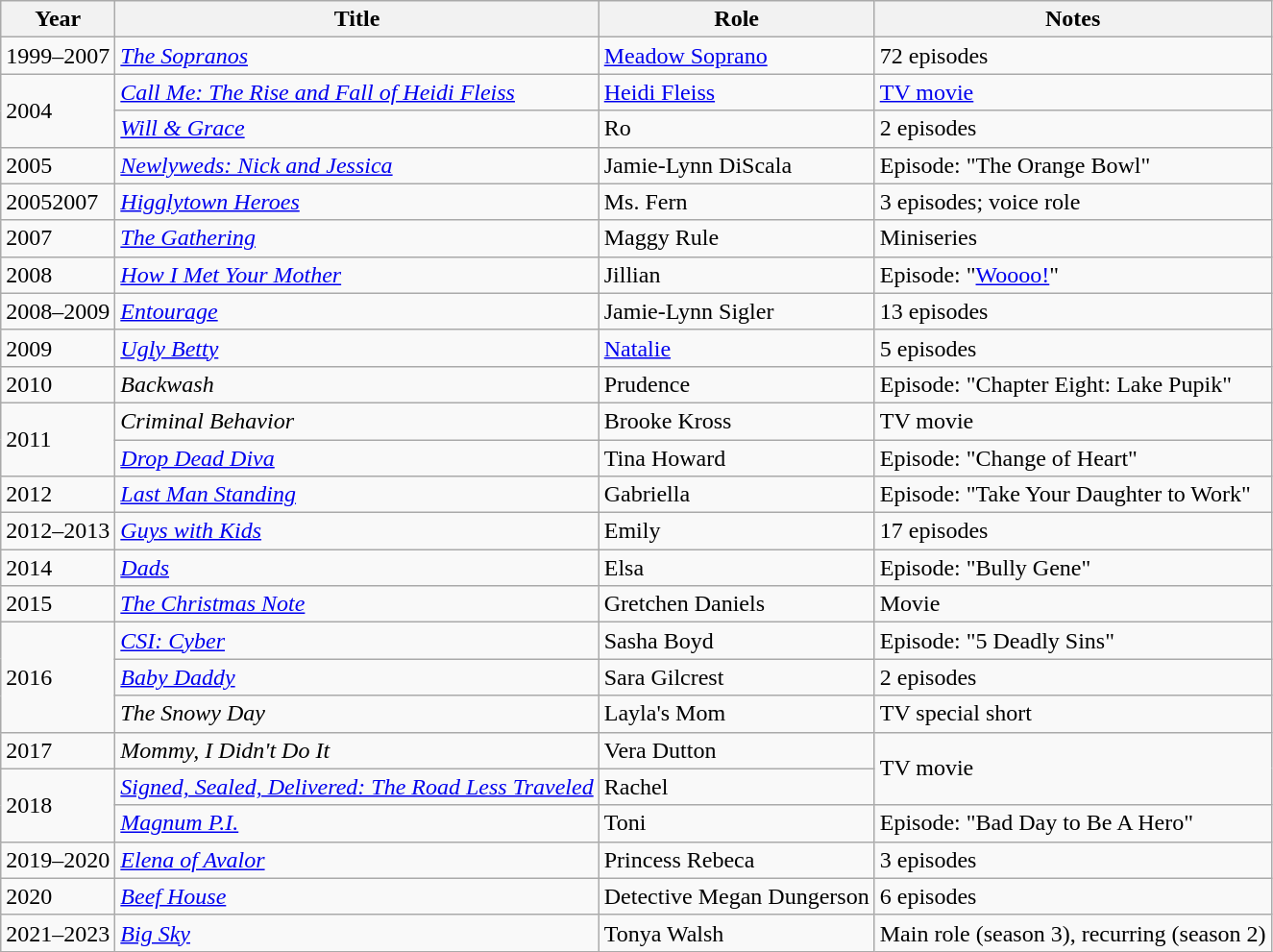<table class="wikitable sortable">
<tr>
<th>Year</th>
<th>Title</th>
<th>Role</th>
<th class="unsortable">Notes</th>
</tr>
<tr>
<td>1999–2007</td>
<td><em><a href='#'>The Sopranos</a></em></td>
<td><a href='#'>Meadow Soprano</a></td>
<td>72 episodes</td>
</tr>
<tr>
<td rowspan=2>2004</td>
<td><em><a href='#'>Call Me: The Rise and Fall of Heidi Fleiss</a></em></td>
<td><a href='#'>Heidi Fleiss</a></td>
<td><a href='#'>TV movie</a></td>
</tr>
<tr>
<td><em><a href='#'>Will & Grace</a></em></td>
<td>Ro</td>
<td>2 episodes</td>
</tr>
<tr>
<td>2005</td>
<td><em><a href='#'>Newlyweds: Nick and Jessica</a></em></td>
<td>Jamie-Lynn DiScala</td>
<td>Episode: "The Orange Bowl"</td>
</tr>
<tr>
<td>20052007</td>
<td><em><a href='#'>Higglytown Heroes</a></em></td>
<td>Ms. Fern</td>
<td>3 episodes; voice role</td>
</tr>
<tr>
<td>2007</td>
<td><em><a href='#'>The Gathering</a></em></td>
<td>Maggy Rule</td>
<td>Miniseries</td>
</tr>
<tr>
<td>2008</td>
<td><em><a href='#'>How I Met Your Mother</a></em></td>
<td>Jillian</td>
<td>Episode: "<a href='#'>Woooo!</a>"</td>
</tr>
<tr>
<td>2008–2009</td>
<td><em><a href='#'>Entourage</a></em></td>
<td>Jamie-Lynn Sigler</td>
<td>13 episodes</td>
</tr>
<tr>
<td>2009</td>
<td><em><a href='#'>Ugly Betty</a></em></td>
<td><a href='#'>Natalie</a></td>
<td>5 episodes</td>
</tr>
<tr>
<td>2010</td>
<td><em>Backwash</em></td>
<td>Prudence</td>
<td>Episode: "Chapter Eight: Lake Pupik"</td>
</tr>
<tr>
<td rowspan=2>2011</td>
<td><em>Criminal Behavior</em></td>
<td>Brooke Kross</td>
<td>TV movie</td>
</tr>
<tr>
<td><em><a href='#'>Drop Dead Diva</a></em></td>
<td>Tina Howard</td>
<td>Episode: "Change of Heart"</td>
</tr>
<tr>
<td>2012</td>
<td><em><a href='#'>Last Man Standing</a></em></td>
<td>Gabriella</td>
<td>Episode: "Take Your Daughter to Work"</td>
</tr>
<tr>
<td>2012–2013</td>
<td><em><a href='#'>Guys with Kids</a></em></td>
<td>Emily</td>
<td>17 episodes</td>
</tr>
<tr>
<td>2014</td>
<td><em><a href='#'>Dads</a></em></td>
<td>Elsa</td>
<td>Episode: "Bully Gene"</td>
</tr>
<tr>
<td>2015</td>
<td><em><a href='#'>The Christmas Note</a></em></td>
<td>Gretchen Daniels</td>
<td>Movie</td>
</tr>
<tr>
<td rowspan=3>2016</td>
<td><em><a href='#'>CSI: Cyber</a></em></td>
<td>Sasha Boyd</td>
<td>Episode: "5 Deadly Sins"</td>
</tr>
<tr>
<td><em><a href='#'>Baby Daddy</a></em></td>
<td>Sara Gilcrest</td>
<td>2 episodes</td>
</tr>
<tr>
<td><em>The Snowy Day</em></td>
<td>Layla's Mom</td>
<td>TV special short</td>
</tr>
<tr>
<td>2017</td>
<td><em>Mommy, I Didn't Do It</em></td>
<td>Vera Dutton</td>
<td rowspan=2>TV movie</td>
</tr>
<tr>
<td rowspan=2>2018</td>
<td><em><a href='#'>Signed, Sealed, Delivered: The Road Less Traveled</a></em></td>
<td>Rachel</td>
</tr>
<tr>
<td><em><a href='#'>Magnum P.I.</a></em></td>
<td>Toni</td>
<td>Episode: "Bad Day to Be A Hero"</td>
</tr>
<tr>
<td>2019–2020</td>
<td><em><a href='#'>Elena of Avalor</a></em></td>
<td>Princess Rebeca</td>
<td>3 episodes</td>
</tr>
<tr>
<td>2020</td>
<td><em><a href='#'>Beef House</a></em></td>
<td>Detective Megan Dungerson</td>
<td>6 episodes</td>
</tr>
<tr>
<td>2021–2023</td>
<td><em><a href='#'>Big Sky</a></em></td>
<td>Tonya Walsh</td>
<td>Main role (season 3), recurring (season 2)</td>
</tr>
</table>
